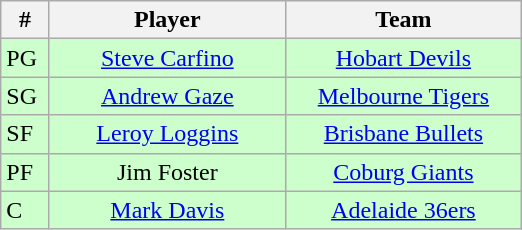<table class="wikitable" style="text-align:center">
<tr>
<th width=25>#</th>
<th width=150>Player</th>
<th width=150>Team</th>
</tr>
<tr style="background:#cfc;">
<td align=left>PG</td>
<td><a href='#'>Steve Carfino</a></td>
<td><a href='#'>Hobart Devils</a></td>
</tr>
<tr style="background:#cfc;">
<td align=left>SG</td>
<td><a href='#'>Andrew Gaze</a></td>
<td><a href='#'>Melbourne Tigers</a></td>
</tr>
<tr style="background:#cfc;">
<td align=left>SF</td>
<td><a href='#'>Leroy Loggins</a></td>
<td><a href='#'>Brisbane Bullets</a></td>
</tr>
<tr style="background:#cfc;">
<td align=left>PF</td>
<td>Jim Foster</td>
<td><a href='#'>Coburg Giants</a></td>
</tr>
<tr style="background:#cfc;">
<td align=left>C</td>
<td><a href='#'>Mark Davis</a></td>
<td><a href='#'>Adelaide 36ers</a></td>
</tr>
</table>
